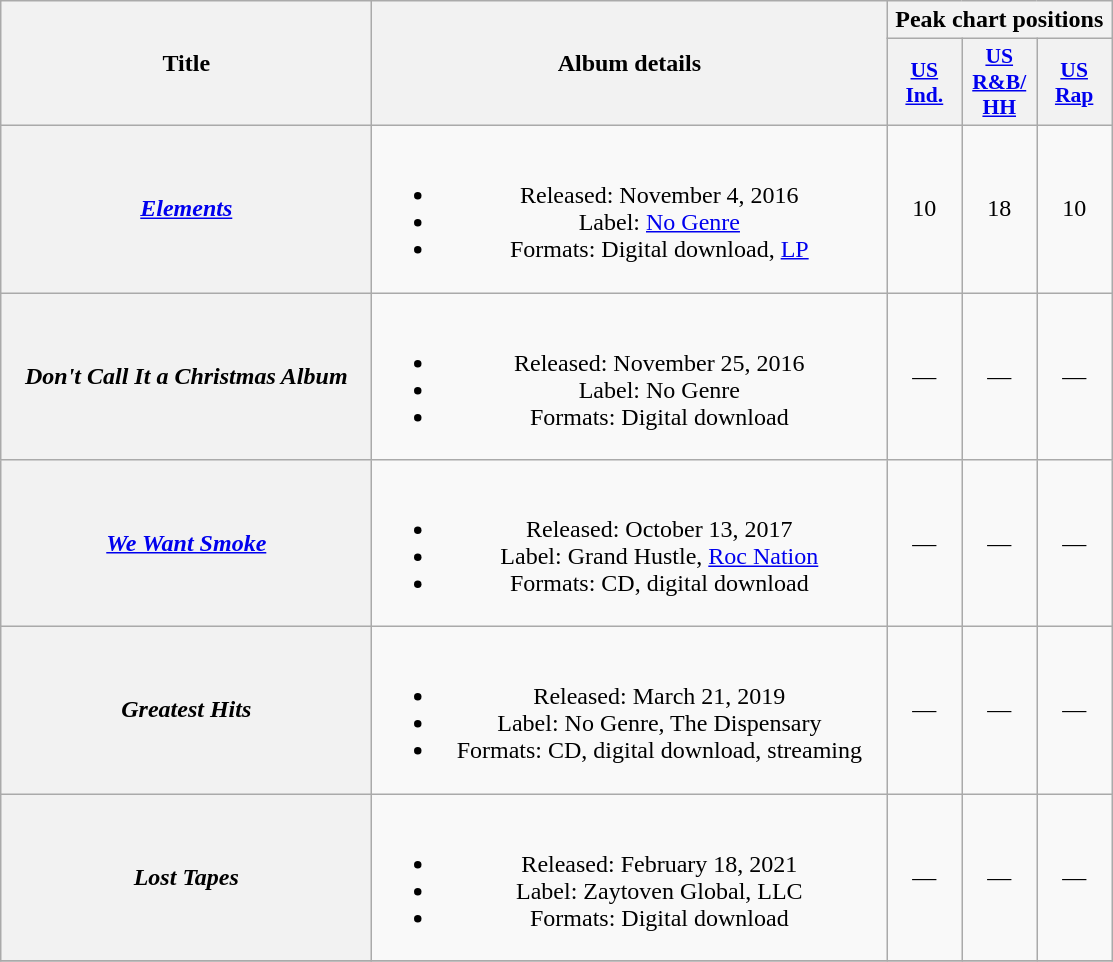<table class="wikitable plainrowheaders" style="text-align:center;">
<tr>
<th scope="col" rowspan="2" style="width:15em;">Title</th>
<th scope="col" rowspan="2" style="width:21em;">Album details</th>
<th scope="col" colspan="3">Peak chart positions</th>
</tr>
<tr>
<th scope="col" style="width:3em;font-size:90%;"><a href='#'>US<br>Ind.</a><br></th>
<th scope="col" style="width:3em;font-size:90%;"><a href='#'>US<br>R&B/<br>HH</a><br></th>
<th scope="col" style="width:3em;font-size:90%;"><a href='#'>US<br>Rap</a><br></th>
</tr>
<tr>
<th scope="row"><em><a href='#'>Elements</a></em></th>
<td><br><ul><li>Released: November 4, 2016</li><li>Label: <a href='#'>No Genre</a></li><li>Formats: Digital download, <a href='#'>LP</a></li></ul></td>
<td>10</td>
<td>18</td>
<td>10</td>
</tr>
<tr>
<th scope="row"><em>Don't Call It a Christmas Album</em><br></th>
<td><br><ul><li>Released: November 25, 2016</li><li>Label: No Genre</li><li>Formats: Digital download</li></ul></td>
<td>—</td>
<td>—</td>
<td>—</td>
</tr>
<tr>
<th scope="row"><em><a href='#'>We Want Smoke</a></em><br></th>
<td><br><ul><li>Released: October 13, 2017</li><li>Label: Grand Hustle, <a href='#'>Roc Nation</a></li><li>Formats: CD, digital download</li></ul></td>
<td>—</td>
<td>—</td>
<td>—</td>
</tr>
<tr>
<th scope="row"><em>Greatest Hits</em></th>
<td><br><ul><li>Released: March 21, 2019</li><li>Label: No Genre, The Dispensary</li><li>Formats: CD, digital download, streaming</li></ul></td>
<td>—</td>
<td>—</td>
<td>—</td>
</tr>
<tr>
<th scope="row"><em>Lost Tapes</em><br></th>
<td><br><ul><li>Released: February 18, 2021</li><li>Label: Zaytoven Global, LLC</li><li>Formats: Digital download</li></ul></td>
<td>—</td>
<td>—</td>
<td>—</td>
</tr>
<tr>
</tr>
</table>
